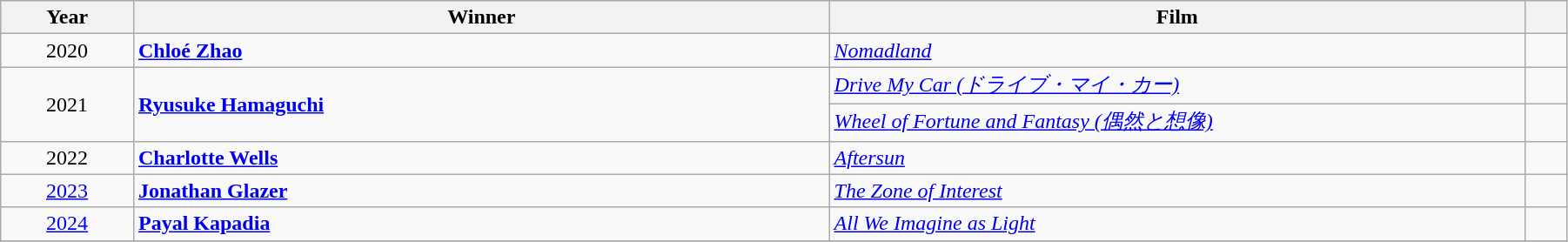<table class="wikitable" width="95%" cellpadding="5">
<tr>
<th width="80">Year</th>
<th width="450">Winner</th>
<th width="450">Film</th>
<th width="20"></th>
</tr>
<tr>
<td style="text-align:center;">2020</td>
<td><strong><a href='#'>Chloé Zhao</a></strong></td>
<td><em><a href='#'>Nomadland</a></em></td>
<td></td>
</tr>
<tr>
<td rowspan="2" style="text-align:center;">2021</td>
<td rowspan="2"><strong><a href='#'>Ryusuke Hamaguchi</a></strong></td>
<td><em><a href='#'>Drive My Car (ドライブ・マイ・カー)</a></em></td>
<td></td>
</tr>
<tr>
<td><em><a href='#'>Wheel of Fortune and Fantasy (偶然と想像)</a></em></td>
<td></td>
</tr>
<tr>
<td style="text-align:center;">2022</td>
<td><strong><a href='#'>Charlotte Wells</a></strong></td>
<td><em><a href='#'>Aftersun</a></em></td>
<td></td>
</tr>
<tr>
<td style="text-align:center;"><a href='#'>2023</a></td>
<td><strong><a href='#'>Jonathan Glazer</a></strong></td>
<td><em><a href='#'>The Zone of Interest</a></em></td>
<td></td>
</tr>
<tr>
<td style="text-align:center;"><a href='#'>2024</a></td>
<td><strong><a href='#'>Payal Kapadia</a></strong></td>
<td><em><a href='#'>All We Imagine as Light</a></em></td>
<td></td>
</tr>
<tr>
</tr>
</table>
